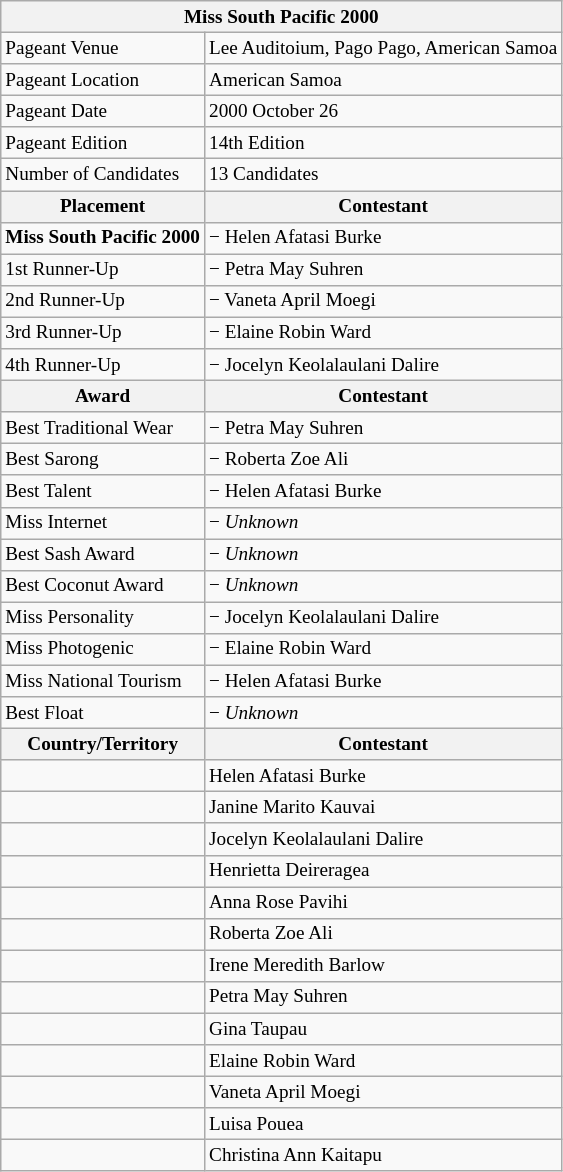<table class="wikitable sortable" style="font-size: 80%;">
<tr>
<th colspan="2"><strong>Miss South Pacific 2000</strong></th>
</tr>
<tr>
<td>Pageant Venue</td>
<td>Lee Auditoium, Pago Pago, American Samoa</td>
</tr>
<tr>
<td>Pageant Location</td>
<td>American Samoa</td>
</tr>
<tr>
<td>Pageant Date</td>
<td>2000 October 26</td>
</tr>
<tr>
<td>Pageant Edition</td>
<td>14th Edition</td>
</tr>
<tr>
<td>Number of Candidates</td>
<td>13 Candidates</td>
</tr>
<tr>
<th>Placement</th>
<th>Contestant</th>
</tr>
<tr>
<td><strong>Miss South Pacific 2000</strong></td>
<td> − Helen Afatasi Burke</td>
</tr>
<tr>
<td>1st Runner-Up</td>
<td> − Petra May Suhren</td>
</tr>
<tr>
<td>2nd Runner-Up</td>
<td> − Vaneta April Moegi</td>
</tr>
<tr>
<td>3rd Runner-Up</td>
<td> − Elaine Robin Ward</td>
</tr>
<tr>
<td>4th Runner-Up</td>
<td> − Jocelyn Keolalaulani Dalire</td>
</tr>
<tr>
<th>Award</th>
<th>Contestant</th>
</tr>
<tr>
<td>Best Traditional Wear</td>
<td> − Petra May Suhren</td>
</tr>
<tr>
<td>Best Sarong</td>
<td> − Roberta Zoe Ali</td>
</tr>
<tr>
<td>Best Talent</td>
<td> − Helen Afatasi Burke</td>
</tr>
<tr>
<td>Miss Internet</td>
<td> − <em>Unknown</em></td>
</tr>
<tr>
<td>Best Sash Award</td>
<td> − <em>Unknown</em></td>
</tr>
<tr>
<td>Best Coconut Award</td>
<td> − <em>Unknown</em></td>
</tr>
<tr>
<td>Miss Personality</td>
<td> − Jocelyn Keolalaulani Dalire</td>
</tr>
<tr>
<td>Miss Photogenic</td>
<td> − Elaine Robin Ward</td>
</tr>
<tr>
<td>Miss National Tourism</td>
<td> − Helen Afatasi Burke</td>
</tr>
<tr>
<td>Best Float</td>
<td> − <em>Unknown</em></td>
</tr>
<tr>
<th><strong>Country/Territory</strong></th>
<th>Contestant</th>
</tr>
<tr>
<td></td>
<td>Helen Afatasi Burke</td>
</tr>
<tr>
<td></td>
<td>Janine Marito Kauvai</td>
</tr>
<tr>
<td></td>
<td>Jocelyn Keolalaulani Dalire</td>
</tr>
<tr>
<td></td>
<td>Henrietta Deireragea</td>
</tr>
<tr>
<td></td>
<td>Anna Rose Pavihi</td>
</tr>
<tr>
<td></td>
<td>Roberta Zoe Ali</td>
</tr>
<tr>
<td></td>
<td>Irene Meredith Barlow</td>
</tr>
<tr>
<td></td>
<td>Petra May Suhren</td>
</tr>
<tr>
<td></td>
<td>Gina Taupau</td>
</tr>
<tr>
<td></td>
<td>Elaine Robin Ward</td>
</tr>
<tr>
<td></td>
<td>Vaneta April Moegi</td>
</tr>
<tr>
<td></td>
<td>Luisa Pouea</td>
</tr>
<tr>
<td></td>
<td>Christina Ann Kaitapu</td>
</tr>
</table>
